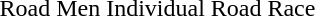<table>
<tr>
<td>Road Men Individual Road Race</td>
<td></td>
<td></td>
<td></td>
</tr>
</table>
